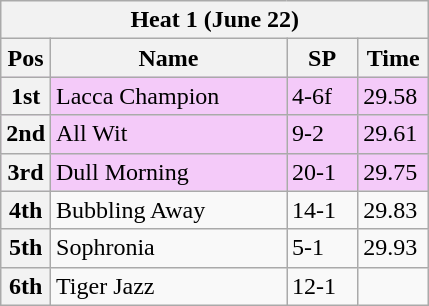<table class="wikitable">
<tr>
<th colspan="6">Heat 1 (June 22)</th>
</tr>
<tr>
<th width=20>Pos</th>
<th width=150>Name</th>
<th width=40>SP</th>
<th width=40>Time</th>
</tr>
<tr style="background: #f4caf9;">
<th>1st</th>
<td>Lacca Champion</td>
<td>4-6f</td>
<td>29.58</td>
</tr>
<tr style="background: #f4caf9;">
<th>2nd</th>
<td>All Wit</td>
<td>9-2</td>
<td>29.61</td>
</tr>
<tr style="background: #f4caf9;">
<th>3rd</th>
<td>Dull Morning</td>
<td>20-1</td>
<td>29.75</td>
</tr>
<tr>
<th>4th</th>
<td>Bubbling Away</td>
<td>14-1</td>
<td>29.83</td>
</tr>
<tr>
<th>5th</th>
<td>Sophronia</td>
<td>5-1</td>
<td>29.93</td>
</tr>
<tr>
<th>6th</th>
<td>Tiger Jazz</td>
<td>12-1</td>
<td></td>
</tr>
</table>
